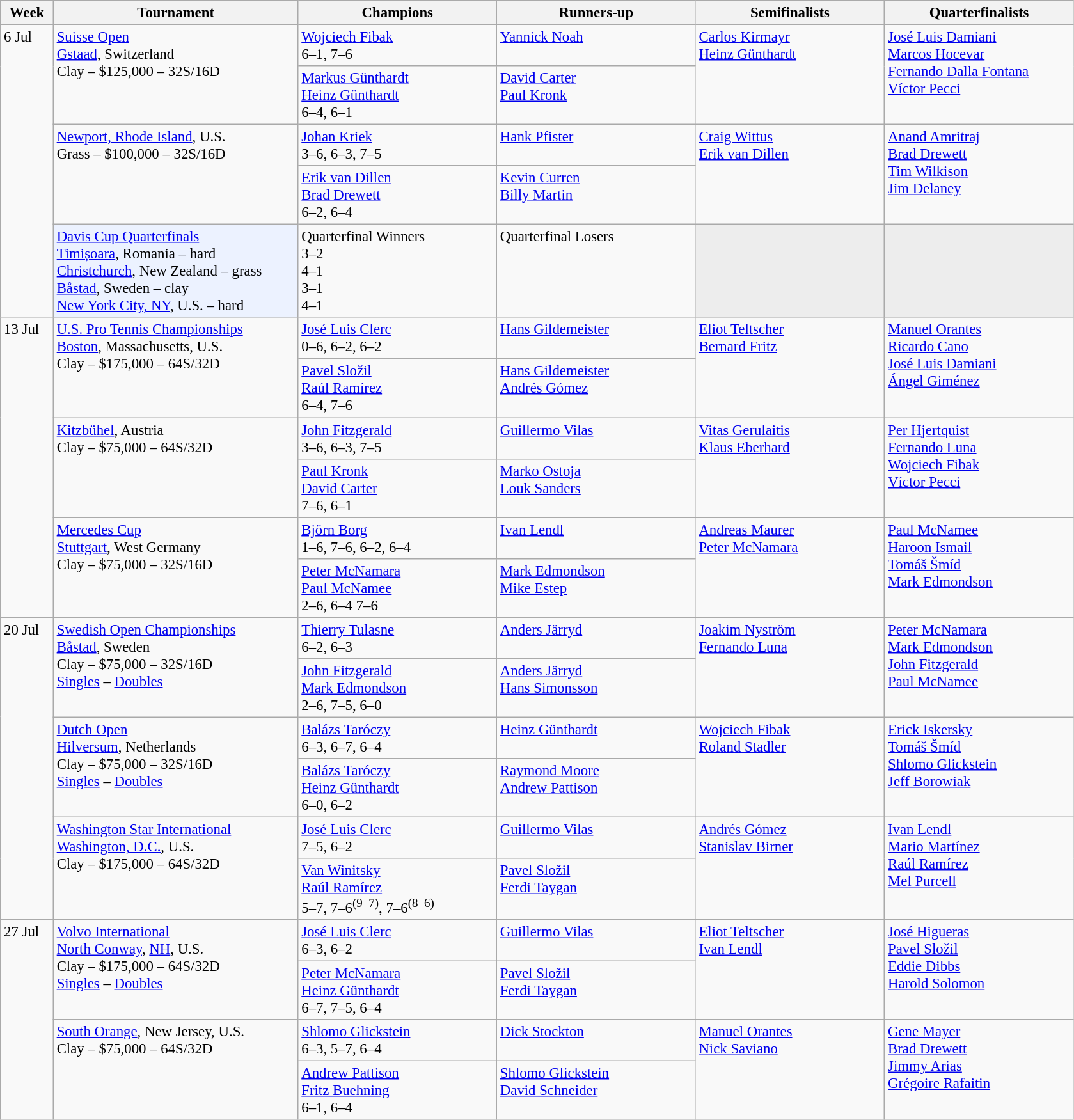<table class=wikitable style=font-size:95%>
<tr>
<th style="width:48px;">Week</th>
<th style="width:248px;">Tournament</th>
<th style="width:200px;">Champions</th>
<th style="width:200px;">Runners-up</th>
<th style="width:190px;">Semifinalists</th>
<th style="width:190px;">Quarterfinalists</th>
</tr>
<tr valign=top>
<td rowspan=5>6 Jul</td>
<td rowspan=2><a href='#'>Suisse Open</a><br><a href='#'>Gstaad</a>, Switzerland <br> Clay – $125,000 – 32S/16D</td>
<td> <a href='#'>Wojciech Fibak</a> <br> 6–1, 7–6</td>
<td> <a href='#'>Yannick Noah</a></td>
<td rowspan=2> <a href='#'>Carlos Kirmayr</a> <br>  <a href='#'>Heinz Günthardt</a></td>
<td rowspan=2> <a href='#'>José Luis Damiani</a> <br>  <a href='#'>Marcos Hocevar</a> <br>  <a href='#'>Fernando Dalla Fontana</a> <br>  <a href='#'>Víctor Pecci</a></td>
</tr>
<tr valign=top>
<td> <a href='#'>Markus Günthardt</a> <br>  <a href='#'>Heinz Günthardt</a> <br> 6–4, 6–1</td>
<td> <a href='#'>David Carter</a> <br>  <a href='#'>Paul Kronk</a></td>
</tr>
<tr valign=top>
<td rowspan=2><a href='#'>Newport, Rhode Island</a>, U.S. <br> Grass – $100,000 – 32S/16D</td>
<td> <a href='#'>Johan Kriek</a> <br> 3–6, 6–3, 7–5</td>
<td> <a href='#'>Hank Pfister</a></td>
<td rowspan=2> <a href='#'>Craig Wittus</a> <br>  <a href='#'>Erik van Dillen</a></td>
<td rowspan=2> <a href='#'>Anand Amritraj</a> <br>  <a href='#'>Brad Drewett</a> <br>  <a href='#'>Tim Wilkison</a> <br>  <a href='#'>Jim Delaney</a></td>
</tr>
<tr valign=top>
<td> <a href='#'>Erik van Dillen</a> <br>  <a href='#'>Brad Drewett</a> <br> 6–2, 6–4</td>
<td> <a href='#'>Kevin Curren</a> <br>  <a href='#'>Billy Martin</a></td>
</tr>
<tr valign=top>
<td style="background:#ECF2FF;"><a href='#'>Davis Cup Quarterfinals</a><br> <a href='#'>Timișoara</a>, Romania – hard<br><a href='#'>Christchurch</a>, New Zealand  – grass<br> <a href='#'>Båstad</a>, Sweden – clay<br><a href='#'>New York City, NY</a>, U.S. – hard</td>
<td>Quarterfinal Winners<br> 3–2<br> 4–1<br> 3–1<br> 4–1</td>
<td>Quarterfinal Losers<br><br><br><br></td>
<td style="background:#ededed;"></td>
<td style="background:#ededed;"></td>
</tr>
<tr valign=top>
<td rowspan=6>13 Jul</td>
<td rowspan=2><a href='#'>U.S. Pro Tennis Championships</a> <br> <a href='#'>Boston</a>, Massachusetts, U.S. <br> Clay – $175,000 – 64S/32D</td>
<td> <a href='#'>José Luis Clerc</a> <br> 0–6, 6–2, 6–2</td>
<td> <a href='#'>Hans Gildemeister</a></td>
<td rowspan=2> <a href='#'>Eliot Teltscher</a> <br>  <a href='#'>Bernard Fritz</a></td>
<td rowspan=2> <a href='#'>Manuel Orantes</a> <br>  <a href='#'>Ricardo Cano</a> <br>  <a href='#'>José Luis Damiani</a> <br>  <a href='#'>Ángel Giménez</a></td>
</tr>
<tr valign=top>
<td> <a href='#'>Pavel Složil</a> <br>  <a href='#'>Raúl Ramírez</a> <br> 6–4, 7–6</td>
<td> <a href='#'>Hans Gildemeister</a> <br>  <a href='#'>Andrés Gómez</a></td>
</tr>
<tr valign=top>
<td rowspan=2><a href='#'>Kitzbühel</a>, Austria <br> Clay – $75,000 – 64S/32D</td>
<td> <a href='#'>John Fitzgerald</a> <br> 3–6, 6–3, 7–5</td>
<td> <a href='#'>Guillermo Vilas</a></td>
<td rowspan=2> <a href='#'>Vitas Gerulaitis</a> <br>  <a href='#'>Klaus Eberhard</a></td>
<td rowspan=2> <a href='#'>Per Hjertquist</a> <br>  <a href='#'>Fernando Luna</a> <br>  <a href='#'>Wojciech Fibak</a> <br>  <a href='#'>Víctor Pecci</a></td>
</tr>
<tr valign=top>
<td> <a href='#'>Paul Kronk</a> <br>  <a href='#'>David Carter</a> <br> 7–6, 6–1</td>
<td> <a href='#'>Marko Ostoja</a> <br>  <a href='#'>Louk Sanders</a></td>
</tr>
<tr valign=top>
<td rowspan=2><a href='#'>Mercedes Cup</a> <br> <a href='#'>Stuttgart</a>, West Germany <br> Clay – $75,000 – 32S/16D</td>
<td> <a href='#'>Björn Borg</a> <br> 1–6, 7–6, 6–2, 6–4</td>
<td> <a href='#'>Ivan Lendl</a></td>
<td rowspan=2> <a href='#'>Andreas Maurer</a> <br>  <a href='#'>Peter McNamara</a></td>
<td rowspan=2> <a href='#'>Paul McNamee</a> <br>  <a href='#'>Haroon Ismail</a> <br>  <a href='#'>Tomáš Šmíd</a> <br>  <a href='#'>Mark Edmondson</a></td>
</tr>
<tr valign=top>
<td> <a href='#'>Peter McNamara</a> <br>  <a href='#'>Paul McNamee</a> <br> 2–6, 6–4 7–6</td>
<td> <a href='#'>Mark Edmondson</a> <br>  <a href='#'>Mike Estep</a></td>
</tr>
<tr valign=top>
<td rowspan=6>20 Jul</td>
<td rowspan=2><a href='#'>Swedish Open Championships</a> <br> <a href='#'>Båstad</a>, Sweden <br> Clay – $75,000 – 32S/16D <br> <a href='#'>Singles</a> – <a href='#'>Doubles</a></td>
<td> <a href='#'>Thierry Tulasne</a> <br> 6–2, 6–3</td>
<td> <a href='#'>Anders Järryd</a></td>
<td rowspan=2> <a href='#'>Joakim Nyström</a> <br>  <a href='#'>Fernando Luna</a></td>
<td rowspan=2> <a href='#'>Peter McNamara</a> <br>  <a href='#'>Mark Edmondson</a> <br>  <a href='#'>John Fitzgerald</a> <br>  <a href='#'>Paul McNamee</a></td>
</tr>
<tr valign=top>
<td> <a href='#'>John Fitzgerald</a> <br>  <a href='#'>Mark Edmondson</a> <br> 2–6, 7–5, 6–0</td>
<td> <a href='#'>Anders Järryd</a> <br>  <a href='#'>Hans Simonsson</a></td>
</tr>
<tr valign=top>
<td rowspan=2><a href='#'>Dutch Open</a> <br> <a href='#'>Hilversum</a>, Netherlands <br> Clay – $75,000 – 32S/16D <br> <a href='#'>Singles</a> – <a href='#'>Doubles</a></td>
<td> <a href='#'>Balázs Taróczy</a> <br> 6–3, 6–7, 6–4</td>
<td> <a href='#'>Heinz Günthardt</a></td>
<td rowspan=2> <a href='#'>Wojciech Fibak</a> <br>  <a href='#'>Roland Stadler</a></td>
<td rowspan=2> <a href='#'>Erick Iskersky</a> <br>  <a href='#'>Tomáš Šmíd</a> <br>  <a href='#'>Shlomo Glickstein</a> <br>  <a href='#'>Jeff Borowiak</a></td>
</tr>
<tr valign=top>
<td> <a href='#'>Balázs Taróczy</a> <br>  <a href='#'>Heinz Günthardt</a> <br> 6–0, 6–2</td>
<td> <a href='#'>Raymond Moore</a> <br>  <a href='#'>Andrew Pattison</a></td>
</tr>
<tr valign=top>
<td rowspan=2><a href='#'>Washington Star International</a> <br> <a href='#'>Washington, D.C.</a>, U.S. <br>  Clay – $175,000 – 64S/32D</td>
<td> <a href='#'>José Luis Clerc</a> <br> 7–5, 6–2</td>
<td> <a href='#'>Guillermo Vilas</a></td>
<td rowspan=2> <a href='#'>Andrés Gómez</a> <br>  <a href='#'>Stanislav Birner</a></td>
<td rowspan=2> <a href='#'>Ivan Lendl</a> <br>  <a href='#'>Mario Martínez</a> <br>  <a href='#'>Raúl Ramírez</a> <br>  <a href='#'>Mel Purcell</a></td>
</tr>
<tr valign=top>
<td> <a href='#'>Van Winitsky</a> <br>  <a href='#'>Raúl Ramírez</a> <br> 5–7, 7–6<sup>(9–7)</sup>, 7–6<sup>(8–6)</sup></td>
<td> <a href='#'>Pavel Složil</a> <br>  <a href='#'>Ferdi Taygan</a></td>
</tr>
<tr valign=top>
<td rowspan=4>27 Jul</td>
<td rowspan=2><a href='#'>Volvo International</a> <br> <a href='#'>North Conway</a>, <a href='#'>NH</a>, U.S. <br> Clay – $175,000 – 64S/32D <br> <a href='#'>Singles</a> – <a href='#'>Doubles</a></td>
<td> <a href='#'>José Luis Clerc</a> <br> 6–3, 6–2</td>
<td> <a href='#'>Guillermo Vilas</a></td>
<td rowspan=2> <a href='#'>Eliot Teltscher</a> <br>  <a href='#'>Ivan Lendl</a></td>
<td rowspan=2> <a href='#'>José Higueras</a> <br>  <a href='#'>Pavel Složil</a> <br>  <a href='#'>Eddie Dibbs</a> <br>  <a href='#'>Harold Solomon</a></td>
</tr>
<tr valign=top>
<td> <a href='#'>Peter McNamara</a> <br>  <a href='#'>Heinz Günthardt</a> <br> 6–7, 7–5, 6–4</td>
<td> <a href='#'>Pavel Složil</a> <br>  <a href='#'>Ferdi Taygan</a></td>
</tr>
<tr valign=top>
<td rowspan=2><a href='#'>South Orange</a>, New Jersey, U.S. <br> Clay – $75,000 – 64S/32D</td>
<td> <a href='#'>Shlomo Glickstein</a> <br> 6–3, 5–7, 6–4</td>
<td> <a href='#'>Dick Stockton</a></td>
<td rowspan=2> <a href='#'>Manuel Orantes</a> <br>  <a href='#'>Nick Saviano</a></td>
<td rowspan=2> <a href='#'>Gene Mayer</a> <br>  <a href='#'>Brad Drewett</a> <br>  <a href='#'>Jimmy Arias</a> <br>  <a href='#'>Grégoire Rafaitin</a></td>
</tr>
<tr valign=top>
<td> <a href='#'>Andrew Pattison</a> <br>  <a href='#'>Fritz Buehning</a> <br> 6–1, 6–4</td>
<td> <a href='#'>Shlomo Glickstein</a> <br>  <a href='#'>David Schneider</a></td>
</tr>
</table>
